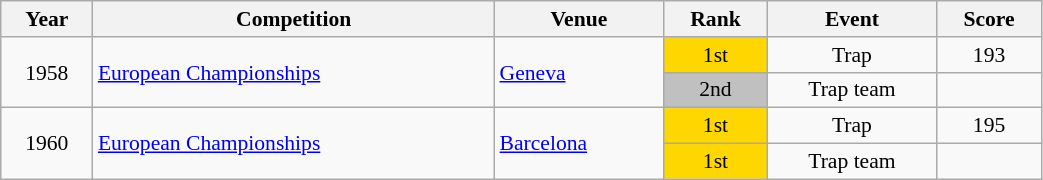<table class="wikitable sortable" width=55% style="font-size:90%; text-align:center;">
<tr>
<th>Year</th>
<th>Competition</th>
<th>Venue</th>
<th>Rank</th>
<th>Event</th>
<th>Score</th>
</tr>
<tr>
<td rowspan=2>1958</td>
<td align=left rowspan=2><a href='#'>European Championships</a></td>
<td align=left rowspan=2> <a href='#'>Geneva</a></td>
<td bgcolor=gold>1st</td>
<td>Trap</td>
<td>193</td>
</tr>
<tr>
<td bgcolor=silver>2nd</td>
<td>Trap team</td>
<td></td>
</tr>
<tr>
<td rowspan=2>1960</td>
<td align=left rowspan=2><a href='#'>European Championships</a></td>
<td align=left rowspan=2> <a href='#'>Barcelona</a></td>
<td bgcolor=gold>1st</td>
<td>Trap</td>
<td>195</td>
</tr>
<tr>
<td bgcolor=gold>1st</td>
<td>Trap team</td>
<td></td>
</tr>
</table>
